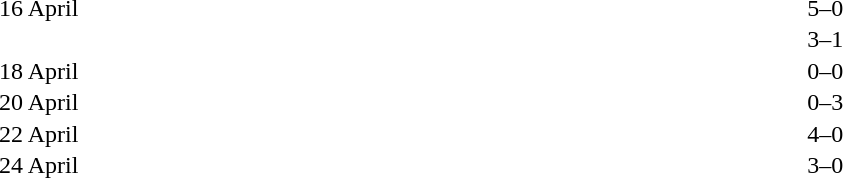<table cellspacing=1 width=70%>
<tr>
<th width=25%></th>
<th width=30%></th>
<th width=15%></th>
<th width=30%></th>
</tr>
<tr>
<td>16 April</td>
<td align=right></td>
<td align=center>5–0</td>
<td></td>
</tr>
<tr>
<td></td>
<td align=right></td>
<td align=center>3–1</td>
<td></td>
</tr>
<tr>
<td>18 April</td>
<td align=right></td>
<td align=center>0–0</td>
<td></td>
</tr>
<tr>
<td>20 April</td>
<td align=right></td>
<td align=center>0–3</td>
<td></td>
</tr>
<tr>
<td>22 April</td>
<td align=right></td>
<td align=center>4–0</td>
<td></td>
</tr>
<tr>
<td>24 April</td>
<td align=right></td>
<td align=center>3–0</td>
<td></td>
</tr>
</table>
